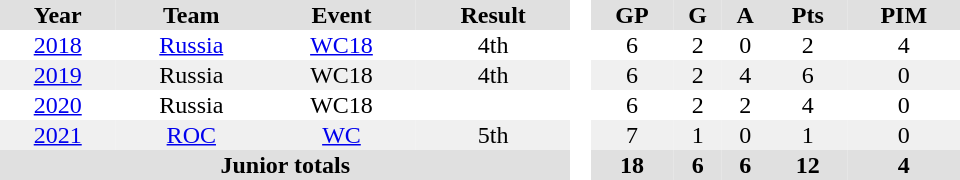<table border="0" cellpadding="1" cellspacing="0" style="text-align:center; width:40em">
<tr bgcolor="#e0e0e0">
<th>Year</th>
<th>Team</th>
<th>Event</th>
<th>Result</th>
<th rowspan="97" bgcolor="#ffffff"> </th>
<th>GP</th>
<th>G</th>
<th>A</th>
<th>Pts</th>
<th>PIM</th>
</tr>
<tr>
<td><a href='#'>2018</a></td>
<td><a href='#'>Russia</a></td>
<td><a href='#'>WC18</a></td>
<td>4th</td>
<td>6</td>
<td>2</td>
<td>0</td>
<td>2</td>
<td>4</td>
</tr>
<tr bgcolor="#f0f0f0">
<td><a href='#'>2019</a></td>
<td>Russia</td>
<td>WC18</td>
<td>4th</td>
<td>6</td>
<td>2</td>
<td>4</td>
<td>6</td>
<td>0</td>
</tr>
<tr>
<td><a href='#'>2020</a></td>
<td>Russia</td>
<td>WC18</td>
<td></td>
<td>6</td>
<td>2</td>
<td>2</td>
<td>4</td>
<td>0</td>
</tr>
<tr bgcolor="#f0f0f0">
<td><a href='#'>2021</a></td>
<td><a href='#'>ROC</a></td>
<td><a href='#'>WC</a></td>
<td>5th</td>
<td>7</td>
<td>1</td>
<td>0</td>
<td>1</td>
<td>0</td>
</tr>
<tr bgcolor="#e0e0e0">
<th colspan=4>Junior totals</th>
<th>18</th>
<th>6</th>
<th>6</th>
<th>12</th>
<th>4</th>
</tr>
</table>
